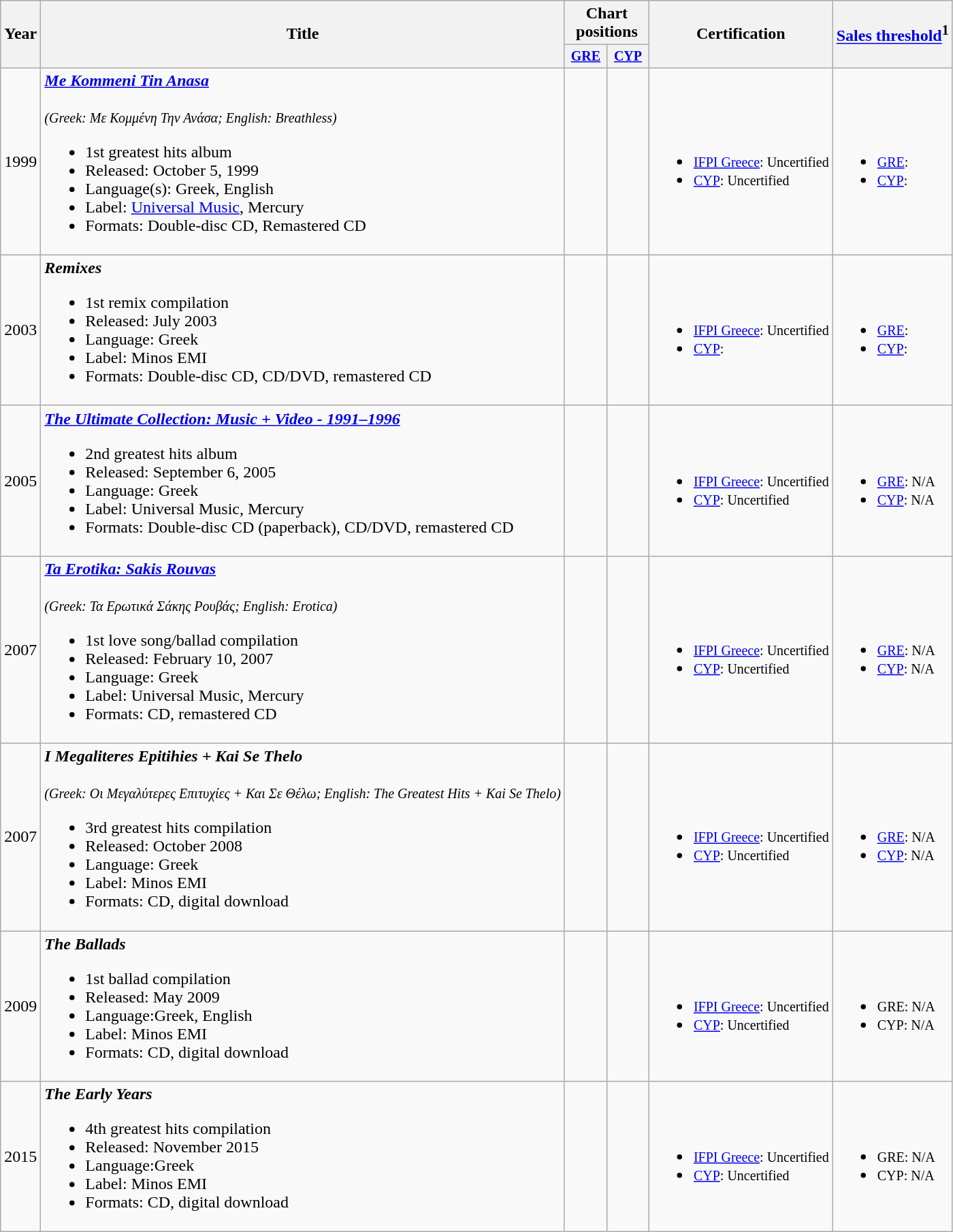<table class="wikitable">
<tr>
<th rowspan="2">Year</th>
<th rowspan="2">Title</th>
<th colspan="2">Chart positions</th>
<th rowspan="2">Certification</th>
<th rowspan="2"><a href='#'>Sales threshold</a><sup>1</sup></th>
</tr>
<tr style="font-size:smaller;">
<th width="35"><a href='#'>GRE</a></th>
<th width="35"><a href='#'>CYP</a></th>
</tr>
<tr>
<td style="text-align:center;">1999</td>
<td><strong><em><a href='#'>Me Kommeni Tin Anasa</a></em></strong>  <br><br><em><small>(Greek: Με Κομμένη Την Ανάσα; English: Breathless)</small></em><ul><li>1st greatest hits album</li><li>Released: October 5, 1999</li><li>Language(s): Greek, English</li><li>Label: <a href='#'>Universal Music</a>, Mercury</li><li>Formats: Double-disc CD, Remastered CD</li></ul></td>
<td style="text-align:center;"></td>
<td style="text-align:center;"></td>
<td align="left"><br><ul><li><small><a href='#'>IFPI Greece</a>: Uncertified</small></li><li><small><a href='#'>CYP</a>: Uncertified</small></li></ul></td>
<td align="left"><br><ul><li><small><a href='#'>GRE</a>:</small></li><li><small><a href='#'>CYP</a>: </small></li></ul></td>
</tr>
<tr>
<td style="text-align:center;">2003</td>
<td><strong><em>Remixes</em></strong><br><ul><li>1st remix compilation</li><li>Released: July 2003</li><li>Language: Greek</li><li>Label: Minos EMI</li><li>Formats: Double-disc CD, CD/DVD, remastered CD</li></ul></td>
<td style="text-align:center;"></td>
<td style="text-align:center;"></td>
<td align="left"><br><ul><li><small><a href='#'>IFPI Greece</a>: Uncertified</small></li><li><small><a href='#'>CYP</a>:</small></li></ul></td>
<td align="left"><br><ul><li><small><a href='#'>GRE</a>:</small></li><li><small><a href='#'>CYP</a>: </small></li></ul></td>
</tr>
<tr>
<td style="text-align:center;">2005</td>
<td><strong><em><a href='#'>The Ultimate Collection: Music + Video - 1991–1996</a></em></strong><br><ul><li>2nd greatest hits album</li><li>Released: September 6, 2005</li><li>Language: Greek</li><li>Label: Universal Music, Mercury</li><li>Formats: Double-disc CD (paperback), CD/DVD, remastered CD</li></ul></td>
<td style="text-align:center;"></td>
<td style="text-align:center;"></td>
<td align="left"><br><ul><li><small><a href='#'>IFPI Greece</a>: Uncertified</small></li><li><small><a href='#'>CYP</a>: Uncertified</small></li></ul></td>
<td align="left"><br><ul><li><small><a href='#'>GRE</a>: N/A</small></li><li><small><a href='#'>CYP</a>: N/A</small></li></ul></td>
</tr>
<tr>
<td style="text-align:center;">2007</td>
<td><strong><em><a href='#'>Ta Erotika: Sakis Rouvas</a></em></strong>  <br><br><em><small>(Greek: Τα Ερωτικά Σάκης Ρουβάς; English: Erotica)</small></em><ul><li>1st love song/ballad compilation</li><li>Released: February 10, 2007</li><li>Language: Greek</li><li>Label: Universal Music, Mercury</li><li>Formats: CD, remastered CD</li></ul></td>
<td style="text-align:center;"></td>
<td style="text-align:center;"></td>
<td align="left"><br><ul><li><small><a href='#'>IFPI Greece</a>: Uncertified</small></li><li><small><a href='#'>CYP</a>: Uncertified</small></li></ul></td>
<td align="left"><br><ul><li><small><a href='#'>GRE</a>: N/A</small></li><li><small><a href='#'>CYP</a>: N/A</small></li></ul></td>
</tr>
<tr>
<td style="text-align:center;">2007</td>
<td><strong><em>I Megaliteres Epitihies + Kai Se Thelo</em></strong>  <br><br><em><small>(Greek: Οι Μεγαλύτερες Επιτυχίες + Και Σε Θέλω; English: The Greatest Hits + Kai Se Thelo)</small></em><ul><li>3rd greatest hits compilation</li><li>Released: October 2008</li><li>Language: Greek</li><li>Label: Minos EMI</li><li>Formats: CD, digital download</li></ul></td>
<td style="text-align:center;"></td>
<td style="text-align:center;"></td>
<td align="left"><br><ul><li><small><a href='#'>IFPI Greece</a>: Uncertified</small></li><li><small><a href='#'>CYP</a>: Uncertified</small></li></ul></td>
<td align="left"><br><ul><li><small><a href='#'>GRE</a>: N/A</small></li><li><small><a href='#'>CYP</a>: N/A</small></li></ul></td>
</tr>
<tr>
<td style="text-align:center;">2009</td>
<td><strong><em>The Ballads</em></strong><br><ul><li>1st ballad compilation</li><li>Released: May 2009</li><li>Language:Greek, English</li><li>Label: Minos EMI</li><li>Formats: CD, digital download</li></ul></td>
<td style="text-align:center;"></td>
<td style="text-align:center;"></td>
<td align="left"><br><ul><li><small><a href='#'>IFPI Greece</a>: Uncertified</small></li><li><small><a href='#'>CYP</a>: Uncertified</small></li></ul></td>
<td align="left"><br><ul><li><small>GRE: N/A</small></li><li><small>CYP: N/A</small></li></ul></td>
</tr>
<tr>
<td style="text-align:center;">2015</td>
<td><strong><em>The Early Years</em></strong><br><ul><li>4th greatest hits compilation</li><li>Released: November 2015</li><li>Language:Greek</li><li>Label: Minos EMI</li><li>Formats: CD, digital download</li></ul></td>
<td style="text-align:center;"></td>
<td style="text-align:center;"></td>
<td align="left"><br><ul><li><small><a href='#'>IFPI Greece</a>: Uncertified</small></li><li><small><a href='#'>CYP</a>: Uncertified</small></li></ul></td>
<td align="left"><br><ul><li><small>GRE: N/A</small></li><li><small>CYP: N/A</small></li></ul></td>
</tr>
</table>
